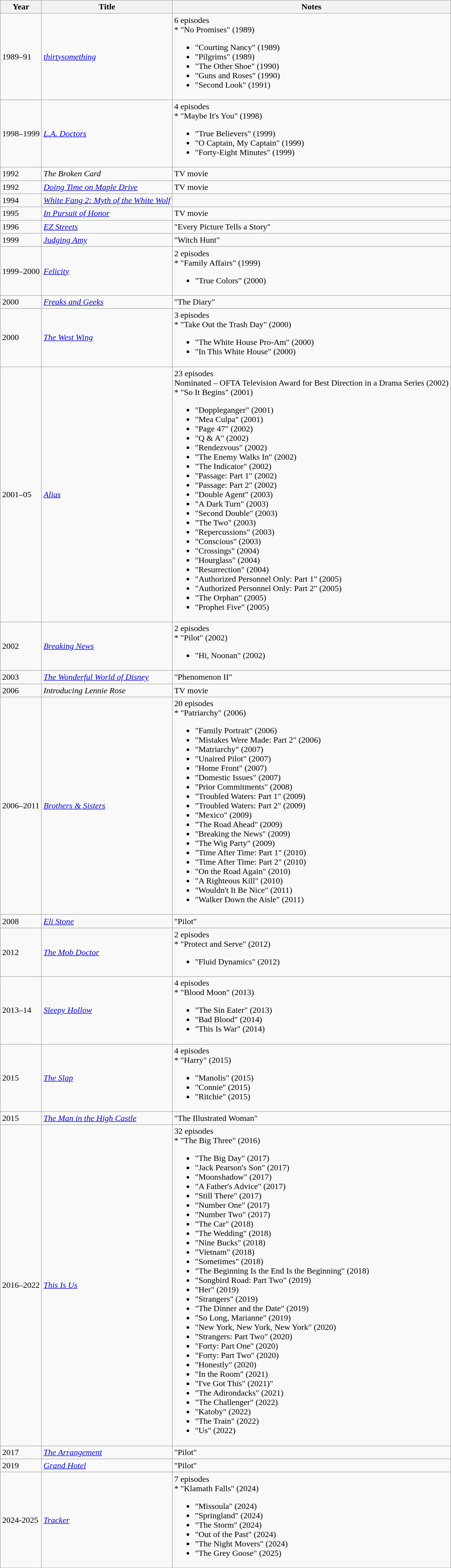<table class="wikitable">
<tr>
<th>Year</th>
<th>Title</th>
<th>Notes</th>
</tr>
<tr>
<td>1989–91</td>
<td><em><a href='#'>thirtysomething</a></em></td>
<td>6 episodes<br>* "No Promises" (1989)<br><ul><li>"Courting Nancy" (1989)</li><li>"Pilgrims" (1989)</li><li>"The Other Shoe" (1990)</li><li>"Guns and Roses" (1990)</li><li>"Second Look" (1991)</li></ul></td>
</tr>
<tr>
<td>1998–1999</td>
<td><em><a href='#'>L.A. Doctors</a></em></td>
<td>4 episodes<br>* "Maybe It's You" (1998)<br><ul><li>"True Believers" (1999)</li><li>"O Captain, My Captain" (1999)</li><li>"Forty-Eight Minutes" (1999)</li></ul></td>
</tr>
<tr>
<td>1992</td>
<td><em>The Broken Card</em></td>
<td>TV movie</td>
</tr>
<tr>
<td>1992</td>
<td><em><a href='#'>Doing Time on Maple Drive</a></em></td>
<td>TV movie</td>
</tr>
<tr>
<td>1994</td>
<td><em><a href='#'>White Fang 2: Myth of the White Wolf</a></em></td>
<td></td>
</tr>
<tr>
<td>1995</td>
<td><em><a href='#'>In Pursuit of Honor</a></em></td>
<td>TV movie</td>
</tr>
<tr>
<td>1996</td>
<td><em><a href='#'>EZ Streets</a></em></td>
<td>"Every Picture Tells a Story"</td>
</tr>
<tr>
<td>1999</td>
<td><em><a href='#'>Judging Amy</a></em></td>
<td>"Witch Hunt"</td>
</tr>
<tr>
<td>1999–2000</td>
<td><em><a href='#'>Felicity</a></em></td>
<td>2 episodes<br>* "Family Affairs" (1999)<br><ul><li>"True Colors" (2000)</li></ul></td>
</tr>
<tr>
<td>2000</td>
<td><em><a href='#'>Freaks and Geeks</a></em></td>
<td>"The Diary"</td>
</tr>
<tr>
<td>2000</td>
<td><em><a href='#'>The West Wing</a></em></td>
<td>3 episodes<br>* "Take Out the Trash Day" (2000)<br><ul><li>"The White House Pro-Am" (2000)</li><li>"In This White House" (2000)</li></ul></td>
</tr>
<tr>
<td>2001–05</td>
<td><em><a href='#'>Alias</a></em></td>
<td>23 episodes<br>Nominated – OFTA Television Award for Best Direction in a Drama Series (2002)<br>* "So It Begins" (2001)<br><ul><li>"Doppleganger" (2001)</li><li>"Mea Culpa" (2001)</li><li>"Page 47" (2002)</li><li>"Q & A" (2002)</li><li>"Rendezvous" (2002)</li><li>"The Enemy Walks In" (2002)</li><li>"The Indicator" (2002)</li><li>"Passage: Part 1" (2002)</li><li>"Passage: Part 2" (2002)</li><li>"Double Agent" (2003)</li><li>"A Dark Turn" (2003)</li><li>"Second Double" (2003)</li><li>"The Two" (2003)</li><li>"Repercussions" (2003)</li><li>"Conscious" (2003)</li><li>"Crossings" (2004)</li><li>"Hourglass" (2004)</li><li>"Resurrection" (2004)</li><li>"Authorized Personnel Only: Part 1" (2005)</li><li>"Authorized Personnel Only: Part 2" (2005)</li><li>"The Orphan" (2005)</li><li>"Prophet Five" (2005)</li></ul></td>
</tr>
<tr>
<td>2002</td>
<td><em><a href='#'>Breaking News</a></em></td>
<td>2 episodes<br>* "Pilot" (2002)<br><ul><li>"Hi, Noonan" (2002)</li></ul></td>
</tr>
<tr>
<td>2003</td>
<td><em><a href='#'>The Wonderful World of Disney</a></em></td>
<td>"Phenomenon II"</td>
</tr>
<tr>
<td>2006</td>
<td><em>Introducing Lennie Rose</em></td>
<td>TV movie</td>
</tr>
<tr>
<td>2006–2011</td>
<td><em><a href='#'>Brothers & Sisters</a></em></td>
<td>20 episodes<br>* "Patriarchy" (2006)<br><ul><li>"Family Portrait" (2006)</li><li>"Mistakes Were Made: Part 2" (2006)</li><li>"Matriarchy" (2007)</li><li>"Unaired Pilot" (2007)</li><li>"Home Front" (2007)</li><li>"Domestic Issues" (2007)</li><li>"Prior Commitments" (2008)</li><li>"Troubled Waters: Part 1" (2009)</li><li>"Troubled Waters: Part 2" (2009)</li><li>"Mexico" (2009)</li><li>"The Road Ahead" (2009)</li><li>"Breaking the News" (2009)</li><li>"The Wig Party" (2009)</li><li>"Time After Time: Part 1" (2010)</li><li>"Time After Time: Part 2" (2010)</li><li>"On the Road Again" (2010)</li><li>"A Righteous Kill" (2010)</li><li>"Wouldn't It Be Nice" (2011)</li><li>"Walker Down the Aisle" (2011)</li></ul></td>
</tr>
<tr>
<td>2008</td>
<td><em><a href='#'>Eli Stone</a></em></td>
<td>"Pilot"</td>
</tr>
<tr>
<td>2012</td>
<td><em><a href='#'>The Mob Doctor</a></em></td>
<td>2 episodes<br>* "Protect and Serve" (2012)<br><ul><li>"Fluid Dynamics" (2012)</li></ul></td>
</tr>
<tr>
<td>2013–14</td>
<td><em><a href='#'>Sleepy Hollow</a></em></td>
<td>4 episodes<br>* "Blood Moon" (2013)<br><ul><li>"The Sin Eater" (2013)</li><li>"Bad Blood" (2014)</li><li>"This Is War" (2014)</li></ul></td>
</tr>
<tr>
<td>2015</td>
<td><em><a href='#'>The Slap</a></em></td>
<td>4 episodes<br>* "Harry" (2015)<br><ul><li>"Manolis" (2015)</li><li>"Connie" (2015)</li><li>"Ritchie" (2015)</li></ul></td>
</tr>
<tr>
<td>2015</td>
<td><em><a href='#'>The Man in the High Castle</a></em></td>
<td>"The Illustrated Woman"</td>
</tr>
<tr>
<td>2016–2022</td>
<td><em><a href='#'>This Is Us</a></em></td>
<td>32 episodes<br>* "The Big Three" (2016)<br><ul><li>"The Big Day" (2017)</li><li>"Jack Pearson's Son" (2017)</li><li>"Moonshadow" (2017)</li><li>"A Father's Advice" (2017)</li><li>"Still There" (2017)</li><li>"Number One" (2017)</li><li>"Number Two" (2017)</li><li>"The Car" (2018)</li><li>"The Wedding" (2018)</li><li>"Nine Bucks" (2018)</li><li>"Vietnam" (2018)</li><li>"Sometimes" (2018)</li><li>"The Beginning Is the End Is the Beginning" (2018)</li><li>"Songbird Road: Part Two" (2019)</li><li>"Her" (2019)</li><li>"Strangers" (2019)</li><li>"The Dinner and the Date" (2019)</li><li>"So Long, Marianne" (2019)</li><li>"New York, New York, New York" (2020)</li><li>"Strangers: Part Two" (2020)</li><li>"Forty: Part One" (2020)</li><li>"Forty: Part Two" (2020)</li><li>"Honestly" (2020)</li><li>"In the Room" (2021)</li><li>"I've Got This" (2021)"</li><li>"The Adirondacks" (2021)</li><li>"The Challenger" (2022)</li><li>"Katoby" (2022)</li><li>"The Train" (2022)</li><li>"Us" (2022)</li></ul></td>
</tr>
<tr>
<td>2017</td>
<td><em><a href='#'>The Arrangement</a></em></td>
<td>"Pilot"</td>
</tr>
<tr>
<td>2019</td>
<td><em><a href='#'>Grand Hotel</a></em></td>
<td>"Pilot"</td>
</tr>
<tr>
<td>2024-2025</td>
<td><em><a href='#'>Tracker</a></em></td>
<td>7 episodes<br>* "Klamath Falls" (2024)<br><ul><li>"Missoula" (2024)</li><li>"Springland" (2024)</li><li>"The Storm" (2024)</li><li>"Out of the Past" (2024)</li><li>"The Night Movers" (2024)</li><li>"The Grey Goose" (2025)</li></ul></td>
</tr>
</table>
